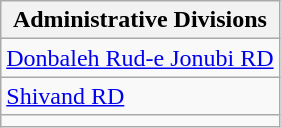<table class="wikitable">
<tr>
<th>Administrative Divisions</th>
</tr>
<tr>
<td><a href='#'>Donbaleh Rud-e Jonubi RD</a></td>
</tr>
<tr>
<td><a href='#'>Shivand RD</a></td>
</tr>
<tr>
<td colspan=1></td>
</tr>
</table>
